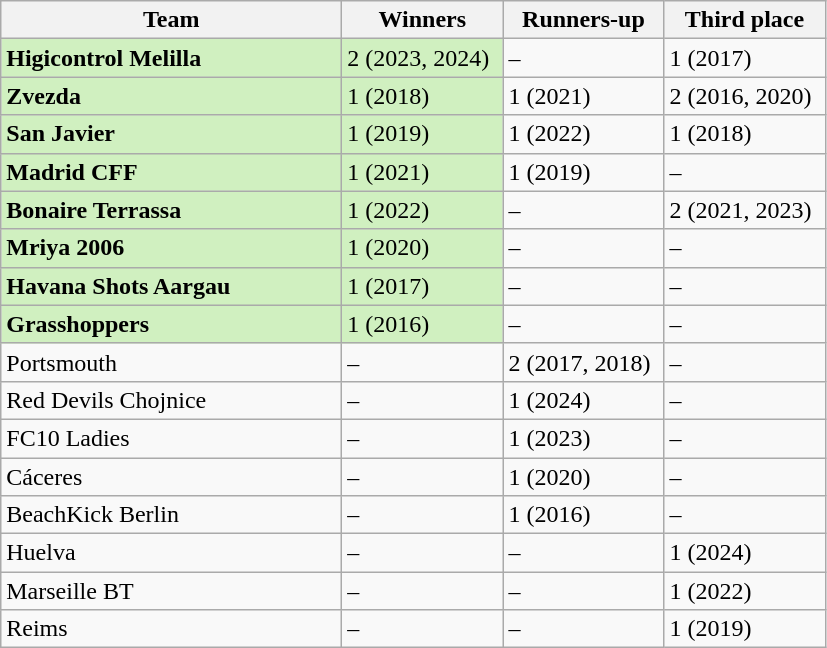<table class="wikitable" style="margin-bottom: 10px;">
<tr>
<th width=220>Team</th>
<th width=100>Winners</th>
<th width=100>Runners-up</th>
<th width=100>Third place</th>
</tr>
<tr>
<td bgcolor="#D0F0C0"><strong> Higicontrol Melilla</strong></td>
<td bgcolor="#D0F0C0">2 (2023, 2024)</td>
<td>–</td>
<td>1 (2017)</td>
</tr>
<tr>
<td bgcolor="#D0F0C0"><strong> Zvezda</strong></td>
<td bgcolor="#D0F0C0">1 (2018)</td>
<td>1 (2021)</td>
<td>2 (2016, 2020)</td>
</tr>
<tr>
<td bgcolor="#D0F0C0"><strong> San Javier</strong></td>
<td bgcolor="#D0F0C0">1 (2019)</td>
<td>1 (2022)</td>
<td>1 (2018)</td>
</tr>
<tr>
<td bgcolor="#D0F0C0"><strong> Madrid CFF</strong></td>
<td bgcolor="#D0F0C0">1 (2021)</td>
<td>1 (2019)</td>
<td>–</td>
</tr>
<tr>
<td bgcolor="#D0F0C0"><strong> Bonaire Terrassa</strong></td>
<td bgcolor="#D0F0C0">1 (2022)</td>
<td>–</td>
<td>2 (2021, 2023)</td>
</tr>
<tr>
<td bgcolor="#D0F0C0"><strong> Mriya 2006</strong></td>
<td bgcolor="#D0F0C0">1 (2020)</td>
<td>–</td>
<td>–</td>
</tr>
<tr>
<td bgcolor="#D0F0C0"><strong> Havana Shots Aargau</strong></td>
<td bgcolor="#D0F0C0">1 (2017)</td>
<td>–</td>
<td>–</td>
</tr>
<tr>
<td bgcolor="#D0F0C0"><strong> Grasshoppers</strong></td>
<td bgcolor="#D0F0C0">1 (2016)</td>
<td>–</td>
<td>–</td>
</tr>
<tr>
<td> Portsmouth</td>
<td>–</td>
<td>2 (2017, 2018)</td>
<td>–</td>
</tr>
<tr>
<td> Red Devils Chojnice</td>
<td>–</td>
<td>1 (2024)</td>
<td>–</td>
</tr>
<tr>
<td> FC10 Ladies</td>
<td>–</td>
<td>1 (2023)</td>
<td>–</td>
</tr>
<tr>
<td> Cáceres</td>
<td>–</td>
<td>1 (2020)</td>
<td>–</td>
</tr>
<tr>
<td> BeachKick Berlin</td>
<td>–</td>
<td>1 (2016)</td>
<td>–</td>
</tr>
<tr>
<td> Huelva</td>
<td>–</td>
<td>–</td>
<td>1 (2024)</td>
</tr>
<tr>
<td> Marseille BT</td>
<td>–</td>
<td>–</td>
<td>1 (2022)</td>
</tr>
<tr>
<td> Reims</td>
<td>–</td>
<td>–</td>
<td>1 (2019)</td>
</tr>
</table>
